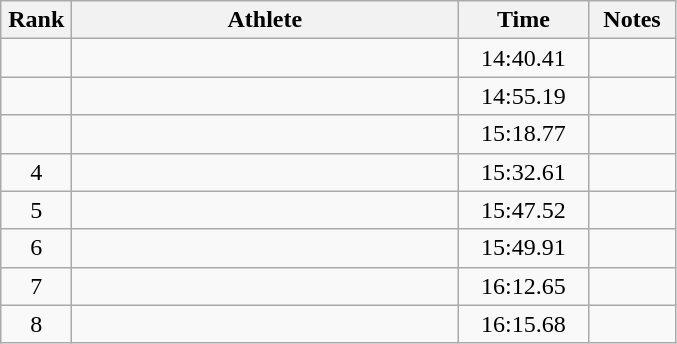<table class="wikitable" style="text-align:center">
<tr>
<th width=40>Rank</th>
<th width=250>Athlete</th>
<th width=80>Time</th>
<th width=50>Notes</th>
</tr>
<tr>
<td></td>
<td align=left></td>
<td>14:40.41</td>
<td></td>
</tr>
<tr>
<td></td>
<td align=left></td>
<td>14:55.19</td>
<td></td>
</tr>
<tr>
<td></td>
<td align=left></td>
<td>15:18.77</td>
<td></td>
</tr>
<tr>
<td>4</td>
<td align=left></td>
<td>15:32.61</td>
<td></td>
</tr>
<tr>
<td>5</td>
<td align=left></td>
<td>15:47.52</td>
<td></td>
</tr>
<tr>
<td>6</td>
<td align=left></td>
<td>15:49.91</td>
<td></td>
</tr>
<tr>
<td>7</td>
<td align=left></td>
<td>16:12.65</td>
<td></td>
</tr>
<tr>
<td>8</td>
<td align=left></td>
<td>16:15.68</td>
<td></td>
</tr>
</table>
